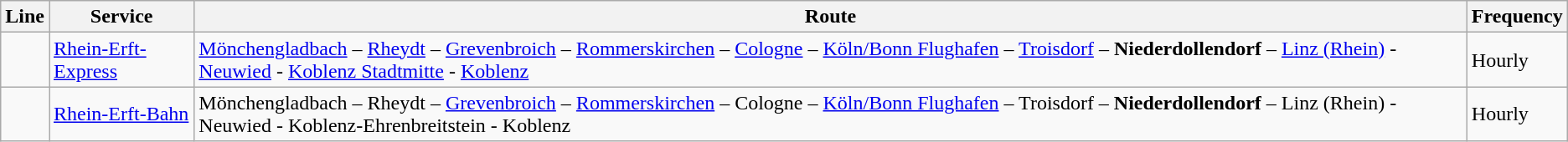<table class="wikitable">
<tr>
<th>Line</th>
<th>Service</th>
<th>Route</th>
<th>Frequency</th>
</tr>
<tr>
<td></td>
<td><a href='#'>Rhein-Erft-Express</a></td>
<td><a href='#'>Mönchengladbach</a> – <a href='#'>Rheydt</a> – <a href='#'>Grevenbroich</a> – <a href='#'>Rommerskirchen</a> – <a href='#'>Cologne</a> – <a href='#'>Köln/Bonn Flughafen</a> – <a href='#'>Troisdorf</a> – <strong>Niederdollendorf</strong> – <a href='#'>Linz (Rhein)</a> - <a href='#'>Neuwied</a> - <a href='#'>Koblenz Stadtmitte</a> - <a href='#'>Koblenz</a></td>
<td>Hourly</td>
</tr>
<tr>
<td></td>
<td><a href='#'>Rhein-Erft-Bahn</a></td>
<td>Mönchengladbach – Rheydt – <a href='#'>Grevenbroich</a> – <a href='#'>Rommerskirchen</a> – Cologne – <a href='#'>Köln/Bonn Flughafen</a> – Troisdorf – <strong>Niederdollendorf</strong> – Linz (Rhein) - Neuwied - Koblenz-Ehrenbreitstein - Koblenz</td>
<td>Hourly</td>
</tr>
</table>
